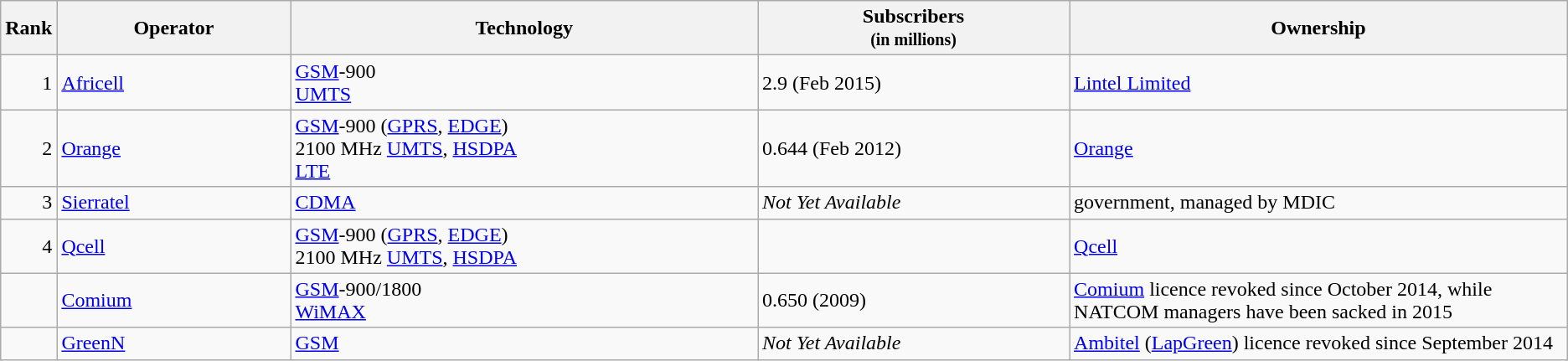<table class="wikitable">
<tr>
<th style="width:3%;">Rank</th>
<th style="width:15%;">Operator</th>
<th style="width:30%;">Technology</th>
<th style="width:20%;">Subscribers<br><small>(in millions)</small></th>
<th style="width:32%;">Ownership</th>
</tr>
<tr>
<td align=right>1</td>
<td><a href='#'>Africell</a></td>
<td><a href='#'>GSM</a>-900<br><a href='#'>UMTS</a></td>
<td>2.9 (Feb 2015)</td>
<td><a href='#'>Lintel Limited</a></td>
</tr>
<tr>
<td align=right>2</td>
<td><a href='#'>Orange</a></td>
<td><a href='#'>GSM</a>-900 (<a href='#'>GPRS</a>, <a href='#'>EDGE</a>)<br>2100 MHz <a href='#'>UMTS</a>, <a href='#'>HSDPA</a><br><a href='#'>LTE</a></td>
<td>0.644 (Feb 2012)</td>
<td><a href='#'>Orange</a></td>
</tr>
<tr>
<td align=right>3</td>
<td><a href='#'>Sierratel</a></td>
<td><a href='#'>CDMA</a></td>
<td><em>Not Yet Available</em></td>
<td>government, managed by MDIC</td>
</tr>
<tr>
<td align=right>4</td>
<td><a href='#'>Qcell</a></td>
<td><a href='#'>GSM</a>-900 (<a href='#'>GPRS</a>, <a href='#'>EDGE</a>)<br>2100 MHz <a href='#'>UMTS</a>, <a href='#'>HSDPA</a></td>
<td></td>
<td><a href='#'>Qcell</a></td>
</tr>
<tr>
<td align=right></td>
<td><a href='#'>Comium</a></td>
<td><a href='#'>GSM</a>-900/1800<br> <a href='#'>WiMAX</a></td>
<td>0.650 (2009)</td>
<td><a href='#'>Comium</a> licence revoked since October 2014, while NATCOM managers have been sacked in 2015</td>
</tr>
<tr>
<td align=right></td>
<td><a href='#'>GreenN</a></td>
<td><a href='#'>GSM</a></td>
<td><em>Not Yet Available</em></td>
<td><a href='#'>Ambitel</a> (<a href='#'>LapGreen</a>) licence revoked since September 2014</td>
</tr>
</table>
